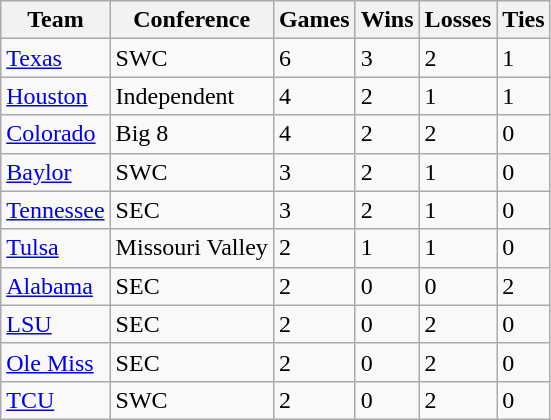<table class="wikitable sortable">
<tr>
<th>Team</th>
<th>Conference</th>
<th>Games</th>
<th>Wins</th>
<th>Losses</th>
<th>Ties</th>
</tr>
<tr>
<td><a href='#'>Texas</a></td>
<td>SWC</td>
<td>6</td>
<td>3</td>
<td>2</td>
<td>1</td>
</tr>
<tr>
<td><a href='#'>Houston</a></td>
<td>Independent</td>
<td>4</td>
<td>2</td>
<td>1</td>
<td>1</td>
</tr>
<tr>
<td><a href='#'>Colorado</a></td>
<td>Big 8</td>
<td>4</td>
<td>2</td>
<td>2</td>
<td>0</td>
</tr>
<tr>
<td><a href='#'>Baylor</a></td>
<td>SWC</td>
<td>3</td>
<td>2</td>
<td>1</td>
<td>0</td>
</tr>
<tr>
<td><a href='#'>Tennessee</a></td>
<td>SEC</td>
<td>3</td>
<td>2</td>
<td>1</td>
<td>0</td>
</tr>
<tr>
<td><a href='#'>Tulsa</a></td>
<td>Missouri Valley</td>
<td>2</td>
<td>1</td>
<td>1</td>
<td>0</td>
</tr>
<tr>
<td><a href='#'>Alabama</a></td>
<td>SEC</td>
<td>2</td>
<td>0</td>
<td>0</td>
<td>2</td>
</tr>
<tr>
<td><a href='#'>LSU</a></td>
<td>SEC</td>
<td>2</td>
<td>0</td>
<td>2</td>
<td>0</td>
</tr>
<tr>
<td><a href='#'>Ole Miss</a></td>
<td>SEC</td>
<td>2</td>
<td>0</td>
<td>2</td>
<td>0</td>
</tr>
<tr>
<td><a href='#'>TCU</a></td>
<td>SWC</td>
<td>2</td>
<td>0</td>
<td>2</td>
<td>0</td>
</tr>
</table>
